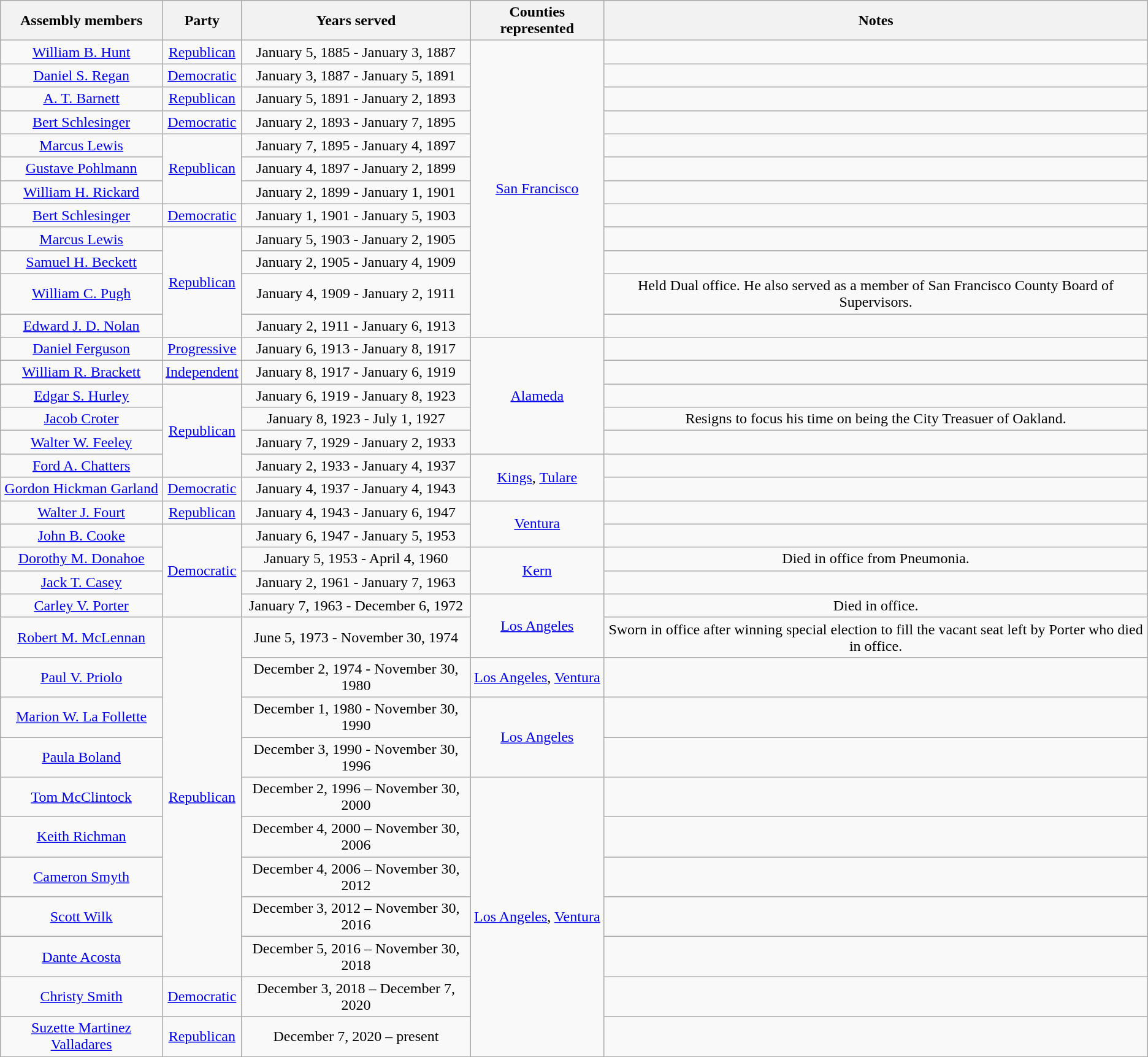<table class=wikitable style="text-align:center">
<tr>
<th>Assembly members</th>
<th>Party</th>
<th>Years served</th>
<th>Counties represented</th>
<th>Notes</th>
</tr>
<tr>
<td><a href='#'>William B. Hunt</a></td>
<td><a href='#'>Republican</a></td>
<td>January 5, 1885 - January 3, 1887</td>
<td rowspan=12><a href='#'>San Francisco</a></td>
<td></td>
</tr>
<tr>
<td><a href='#'>Daniel S. Regan</a></td>
<td><a href='#'>Democratic</a></td>
<td>January 3, 1887 - January 5, 1891</td>
<td></td>
</tr>
<tr>
<td><a href='#'>A. T. Barnett</a></td>
<td><a href='#'>Republican</a></td>
<td>January 5, 1891 - January 2, 1893</td>
<td></td>
</tr>
<tr>
<td><a href='#'>Bert Schlesinger</a></td>
<td><a href='#'>Democratic</a></td>
<td>January 2, 1893 - January 7, 1895</td>
<td></td>
</tr>
<tr>
<td><a href='#'>Marcus Lewis</a></td>
<td rowspan=3 ><a href='#'>Republican</a></td>
<td>January 7, 1895 - January 4, 1897</td>
<td></td>
</tr>
<tr>
<td><a href='#'>Gustave Pohlmann</a></td>
<td>January 4, 1897 - January 2, 1899</td>
<td></td>
</tr>
<tr>
<td><a href='#'>William H. Rickard</a></td>
<td>January 2, 1899 - January 1, 1901</td>
<td></td>
</tr>
<tr>
<td><a href='#'>Bert Schlesinger</a></td>
<td><a href='#'>Democratic</a></td>
<td>January 1, 1901 - January 5, 1903</td>
<td></td>
</tr>
<tr>
<td><a href='#'>Marcus Lewis</a></td>
<td rowspan=5 ><a href='#'>Republican</a></td>
<td>January 5, 1903 - January 2, 1905</td>
<td></td>
</tr>
<tr>
<td><a href='#'>Samuel H. Beckett</a></td>
<td>January 2, 1905 - January 4, 1909</td>
<td></td>
</tr>
<tr>
<td><a href='#'>William C. Pugh</a></td>
<td>January 4, 1909 - January 2, 1911</td>
<td>Held Dual office. He also served as a member of San Francisco County Board of Supervisors.</td>
</tr>
<tr>
<td><a href='#'>Edward J. D. Nolan</a></td>
<td>January 2, 1911 - January 6, 1913</td>
<td></td>
</tr>
<tr>
<td rowspan=2><a href='#'>Daniel Ferguson</a></td>
<td rowspan=2>January 6, 1913 - January 8, 1917</td>
<td rowspan=6><a href='#'>Alameda</a></td>
<td rowspan=2></td>
</tr>
<tr>
<td><a href='#'>Progressive</a></td>
</tr>
<tr>
<td><a href='#'>William R. Brackett</a></td>
<td><a href='#'>Independent</a></td>
<td>January 8, 1917 - January 6, 1919</td>
<td></td>
</tr>
<tr>
<td><a href='#'>Edgar S. Hurley</a></td>
<td rowspan=4 ><a href='#'>Republican</a></td>
<td>January 6, 1919 - January 8, 1923</td>
<td></td>
</tr>
<tr>
<td><a href='#'>Jacob Croter</a></td>
<td>January 8, 1923 - July 1, 1927</td>
<td>Resigns to focus his time on being the City Treasuer of Oakland.</td>
</tr>
<tr>
<td><a href='#'>Walter W. Feeley</a></td>
<td>January 7, 1929 - January 2, 1933</td>
<td></td>
</tr>
<tr>
<td><a href='#'>Ford A. Chatters</a></td>
<td>January 2, 1933 - January 4, 1937</td>
<td rowspan=2><a href='#'>Kings</a>, <a href='#'>Tulare</a></td>
<td></td>
</tr>
<tr>
<td><a href='#'>Gordon Hickman Garland</a></td>
<td><a href='#'>Democratic</a></td>
<td>January 4, 1937 - January 4, 1943</td>
<td></td>
</tr>
<tr>
<td><a href='#'>Walter J. Fourt</a></td>
<td><a href='#'>Republican</a></td>
<td>January 4, 1943 - January 6, 1947</td>
<td rowspan=2><a href='#'>Ventura</a></td>
<td></td>
</tr>
<tr>
<td><a href='#'>John B. Cooke</a></td>
<td rowspan=4 ><a href='#'>Democratic</a></td>
<td>January 6, 1947 - January 5, 1953</td>
<td></td>
</tr>
<tr>
<td><a href='#'>Dorothy M. Donahoe</a></td>
<td>January 5, 1953 - April 4, 1960</td>
<td rowspan=2><a href='#'>Kern</a></td>
<td>Died in office from Pneumonia.</td>
</tr>
<tr>
<td><a href='#'>Jack T. Casey</a></td>
<td>January 2, 1961 - January 7, 1963</td>
<td></td>
</tr>
<tr>
<td><a href='#'>Carley V. Porter</a></td>
<td>January 7, 1963 - December 6, 1972</td>
<td rowspan=2><a href='#'>Los Angeles</a></td>
<td>Died in office.</td>
</tr>
<tr>
<td><a href='#'>Robert M. McLennan</a></td>
<td rowspan=10 ><a href='#'>Republican</a></td>
<td>June 5, 1973 - November 30, 1974</td>
<td>Sworn in office after winning special election to fill the vacant seat left by Porter who died in office.</td>
</tr>
<tr>
<td><a href='#'>Paul V. Priolo</a></td>
<td>December 2, 1974 - November 30, 1980</td>
<td rowspan=2><a href='#'>Los Angeles</a>, <a href='#'>Ventura</a></td>
<td></td>
</tr>
<tr>
<td rowspan=2><a href='#'>Marion W. La Follette</a></td>
<td rowspan=2>December 1, 1980 - November 30, 1990</td>
<td rowspan=2></td>
</tr>
<tr>
<td rowspan=2><a href='#'>Los Angeles</a></td>
</tr>
<tr>
<td><a href='#'>Paula Boland</a></td>
<td>December 3, 1990 - November 30, 1996</td>
<td></td>
</tr>
<tr>
<td><a href='#'>Tom McClintock</a></td>
<td>December 2, 1996 – November 30, 2000</td>
<td rowspan=7><a href='#'>Los Angeles</a>, <a href='#'>Ventura</a></td>
<td></td>
</tr>
<tr>
<td><a href='#'>Keith Richman</a></td>
<td>December 4, 2000 – November 30, 2006</td>
<td></td>
</tr>
<tr>
<td><a href='#'>Cameron Smyth</a></td>
<td>December 4, 2006 – November 30, 2012</td>
<td></td>
</tr>
<tr>
<td><a href='#'>Scott Wilk</a></td>
<td>December 3, 2012 – November 30, 2016</td>
<td></td>
</tr>
<tr>
<td><a href='#'>Dante Acosta</a></td>
<td>December 5, 2016 – November 30, 2018</td>
<td></td>
</tr>
<tr>
<td><a href='#'>Christy Smith</a></td>
<td><a href='#'>Democratic</a></td>
<td>December 3, 2018 – December 7, 2020</td>
<td></td>
</tr>
<tr>
<td><a href='#'>Suzette Martinez Valladares</a></td>
<td><a href='#'>Republican</a></td>
<td>December 7, 2020 – present</td>
<td></td>
</tr>
<tr>
</tr>
</table>
